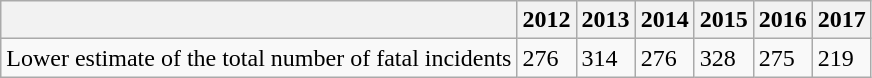<table class="wikitable">
<tr>
<th></th>
<th>2012</th>
<th>2013</th>
<th>2014</th>
<th>2015</th>
<th>2016</th>
<th>2017</th>
</tr>
<tr>
<td>Lower estimate of the total number of fatal incidents</td>
<td>276</td>
<td>314</td>
<td>276</td>
<td>328</td>
<td>275</td>
<td>219</td>
</tr>
</table>
